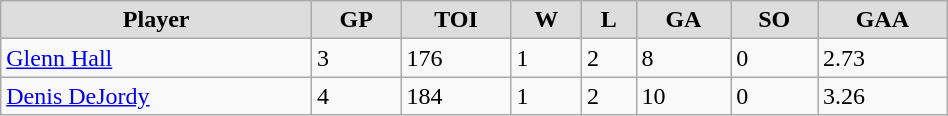<table class="wikitable" width="50%">
<tr align="center"  bgcolor="#dddddd">
<td><strong>Player</strong></td>
<td><strong>GP</strong></td>
<td><strong>TOI</strong></td>
<td><strong>W</strong></td>
<td><strong>L</strong></td>
<td><strong>GA</strong></td>
<td><strong>SO</strong></td>
<td><strong>GAA</strong></td>
</tr>
<tr>
<td><a href='#'>Glenn Hall</a></td>
<td>3</td>
<td>176</td>
<td>1</td>
<td>2</td>
<td>8</td>
<td>0</td>
<td>2.73</td>
</tr>
<tr>
<td><a href='#'>Denis DeJordy</a></td>
<td>4</td>
<td>184</td>
<td>1</td>
<td>2</td>
<td>10</td>
<td>0</td>
<td>3.26</td>
</tr>
</table>
